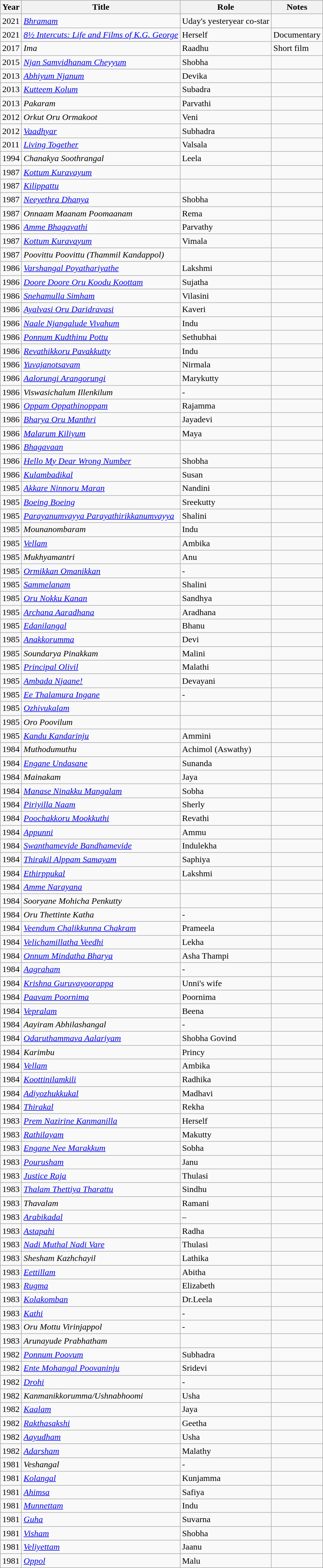<table class="wikitable sortable">
<tr>
<th>Year</th>
<th>Title</th>
<th>Role</th>
<th>Notes</th>
</tr>
<tr>
<td>2021</td>
<td><em><a href='#'>Bhramam</a></em></td>
<td>Uday's yesteryear co-star</td>
<td></td>
</tr>
<tr>
<td>2021</td>
<td><em><a href='#'>8½ Intercuts: Life and Films of K.G. George</a></em></td>
<td>Herself</td>
<td>Documentary</td>
</tr>
<tr>
<td>2017</td>
<td><em>Ima</em></td>
<td>Raadhu</td>
<td>Short film</td>
</tr>
<tr>
<td>2015</td>
<td><em><a href='#'>Njan Samvidhanam Cheyyum</a></em></td>
<td>Shobha</td>
<td></td>
</tr>
<tr>
<td>2013</td>
<td><em><a href='#'>Abhiyum Njanum</a></em></td>
<td>Devika</td>
<td></td>
</tr>
<tr>
<td>2013</td>
<td><em><a href='#'>Kutteem Kolum</a></em></td>
<td>Subadra</td>
<td></td>
</tr>
<tr>
<td>2013</td>
<td><em>Pakaram</em></td>
<td>Parvathi</td>
<td></td>
</tr>
<tr>
<td>2012</td>
<td><em>Orkut Oru Ormakoot</em></td>
<td>Veni</td>
<td></td>
</tr>
<tr>
<td>2012</td>
<td><em><a href='#'>Vaadhyar</a></em></td>
<td>Subhadra</td>
<td></td>
</tr>
<tr>
<td>2011</td>
<td><em><a href='#'>Living Together</a></em></td>
<td>Valsala</td>
<td></td>
</tr>
<tr>
<td>1994</td>
<td><em>Chanakya Soothrangal</em></td>
<td>Leela</td>
<td></td>
</tr>
<tr>
<td>1987</td>
<td><em><a href='#'>Kottum Kuravayum </a></em></td>
<td></td>
<td></td>
</tr>
<tr>
<td>1987</td>
<td><em><a href='#'>Kilippattu</a></em></td>
<td></td>
<td></td>
</tr>
<tr>
<td>1987</td>
<td><em><a href='#'>Neeyethra Dhanya</a></em></td>
<td>Shobha</td>
<td></td>
</tr>
<tr>
<td>1987</td>
<td><em>Onnaam Maanam Poomaanam</em></td>
<td>Rema</td>
<td></td>
</tr>
<tr>
<td>1986</td>
<td><em><a href='#'>Amme Bhagavathi</a></em></td>
<td>Parvathy</td>
<td></td>
</tr>
<tr>
<td>1987</td>
<td><em><a href='#'>Kottum Kuravayum</a></em></td>
<td>Vimala</td>
<td></td>
</tr>
<tr>
<td>1987</td>
<td><em>Poovittu Poovittu (Thammil Kandappol)</em></td>
<td></td>
<td></td>
</tr>
<tr>
<td>1986</td>
<td><em><a href='#'>Varshangal Poyathariyathe</a></em></td>
<td>Lakshmi</td>
<td></td>
</tr>
<tr>
<td>1986</td>
<td><em><a href='#'>Doore Doore Oru Koodu Koottam</a></em></td>
<td>Sujatha</td>
<td></td>
</tr>
<tr>
<td>1986</td>
<td><em><a href='#'>Snehamulla Simham</a></em></td>
<td>Vilasini</td>
<td></td>
</tr>
<tr>
<td>1986</td>
<td><em><a href='#'>Ayalvasi Oru Daridravasi</a></em></td>
<td>Kaveri</td>
<td></td>
</tr>
<tr>
<td>1986</td>
<td><em><a href='#'>Naale Njangalude Vivahum</a></em></td>
<td>Indu</td>
<td></td>
</tr>
<tr>
<td>1986</td>
<td><em><a href='#'>Ponnum Kudthinu Pottu</a></em></td>
<td>Sethubhai</td>
<td></td>
</tr>
<tr>
<td>1986</td>
<td><em><a href='#'>Revathikkoru Pavakkutty</a></em></td>
<td>Indu</td>
<td></td>
</tr>
<tr>
<td>1986</td>
<td><em><a href='#'>Yuvajanotsavam</a></em></td>
<td>Nirmala</td>
<td></td>
</tr>
<tr>
<td>1986</td>
<td><em><a href='#'>Aalorungi Arangorungi</a></em></td>
<td>Marykutty</td>
<td></td>
</tr>
<tr>
<td>1986</td>
<td><em>Viswasichalum Illenkilum</em></td>
<td>-</td>
<td></td>
</tr>
<tr>
<td>1986</td>
<td><em><a href='#'>Oppam Oppathinoppam</a></em></td>
<td>Rajamma</td>
<td></td>
</tr>
<tr>
<td>1986</td>
<td><em><a href='#'>Bharya Oru Manthri</a></em></td>
<td>Jayadevi</td>
<td></td>
</tr>
<tr>
<td>1986</td>
<td><em><a href='#'>Malarum Kiliyum</a></em></td>
<td>Maya</td>
<td></td>
</tr>
<tr>
<td>1986</td>
<td><em><a href='#'>Bhagavaan</a></em></td>
<td></td>
<td></td>
</tr>
<tr>
<td>1986</td>
<td><em><a href='#'>Hello My Dear Wrong Number</a></em></td>
<td>Shobha</td>
<td></td>
</tr>
<tr>
<td>1986</td>
<td><em><a href='#'>Kulambadikal</a></em></td>
<td>Susan</td>
<td></td>
</tr>
<tr>
<td>1985</td>
<td><em><a href='#'>Akkare Ninnoru Maran</a></em></td>
<td>Nandini</td>
<td></td>
</tr>
<tr>
<td>1985</td>
<td><em><a href='#'>Boeing Boeing</a></em></td>
<td>Sreekutty</td>
<td></td>
</tr>
<tr>
<td>1985</td>
<td><em><a href='#'>Parayanumvayya Parayathirikkanumvayya</a></em></td>
<td>Shalini</td>
<td></td>
</tr>
<tr>
<td>1985</td>
<td><em>Mounanombaram</em></td>
<td>Indu</td>
<td></td>
</tr>
<tr>
<td>1985</td>
<td><em><a href='#'>Vellam</a></em></td>
<td>Ambika</td>
<td></td>
</tr>
<tr>
<td>1985</td>
<td><em>Mukhyamantri</em></td>
<td>Anu</td>
<td></td>
</tr>
<tr>
<td>1985</td>
<td><em><a href='#'>Ormikkan Omanikkan</a></em></td>
<td>-</td>
<td></td>
</tr>
<tr>
<td>1985</td>
<td><em><a href='#'>Sammelanam</a></em></td>
<td>Shalini</td>
<td></td>
</tr>
<tr>
<td>1985</td>
<td><em><a href='#'>Oru Nokku Kanan</a></em></td>
<td>Sandhya</td>
<td></td>
</tr>
<tr>
<td>1985</td>
<td><em><a href='#'>Archana Aaradhana</a></em></td>
<td>Aradhana</td>
<td></td>
</tr>
<tr>
<td>1985</td>
<td><em><a href='#'>Edanilangal</a></em></td>
<td>Bhanu</td>
<td></td>
</tr>
<tr>
<td>1985</td>
<td><em><a href='#'>Anakkorumma</a></em></td>
<td>Devi</td>
<td></td>
</tr>
<tr>
<td>1985</td>
<td><em>Soundarya Pinakkam</em></td>
<td>Malini</td>
<td></td>
</tr>
<tr>
<td>1985</td>
<td><em><a href='#'>Principal Olivil</a></em></td>
<td>Malathi</td>
<td></td>
</tr>
<tr>
<td>1985</td>
<td><em><a href='#'>Ambada Njaane!</a></em></td>
<td>Devayani</td>
<td></td>
</tr>
<tr>
<td>1985</td>
<td><em><a href='#'>Ee Thalamura Ingane</a></em></td>
<td>-</td>
<td></td>
</tr>
<tr>
<td>1985</td>
<td><em><a href='#'>Ozhivukalam</a></em></td>
<td></td>
<td></td>
</tr>
<tr>
<td>1985</td>
<td><em>Oro Poovilum</em></td>
<td></td>
<td></td>
</tr>
<tr>
<td>1985</td>
<td><em><a href='#'>Kandu Kandarinju</a></em></td>
<td>Ammini</td>
<td></td>
</tr>
<tr>
<td>1984</td>
<td><em>Muthodumuthu</em></td>
<td>Achimol (Aswathy)</td>
<td></td>
</tr>
<tr>
<td>1984</td>
<td><em><a href='#'>Engane Undasane</a></em></td>
<td>Sunanda</td>
<td></td>
</tr>
<tr>
<td>1984</td>
<td><em>Mainakam</em></td>
<td>Jaya</td>
<td></td>
</tr>
<tr>
<td>1984</td>
<td><em><a href='#'>Manase Ninakku Mangalam</a></em></td>
<td>Sobha</td>
<td></td>
</tr>
<tr>
<td>1984</td>
<td><em><a href='#'>Piriyilla Naam</a></em></td>
<td>Sherly</td>
<td></td>
</tr>
<tr>
<td>1984</td>
<td><em><a href='#'>Poochakkoru Mookkuthi</a></em></td>
<td>Revathi</td>
<td></td>
</tr>
<tr>
<td>1984</td>
<td><em><a href='#'>Appunni</a></em></td>
<td>Ammu</td>
<td></td>
</tr>
<tr>
<td>1984</td>
<td><em><a href='#'>Swanthamevide Bandhamevide</a></em></td>
<td>Indulekha</td>
<td></td>
</tr>
<tr>
<td>1984</td>
<td><em><a href='#'>Thirakil Alppam Samayam</a></em></td>
<td>Saphiya</td>
<td></td>
</tr>
<tr>
<td>1984</td>
<td><em><a href='#'>Ethirppukal</a></em></td>
<td>Lakshmi</td>
<td></td>
</tr>
<tr>
<td>1984</td>
<td><em><a href='#'>Amme Narayana</a></em></td>
<td></td>
<td></td>
</tr>
<tr>
<td>1984</td>
<td><em>Sooryane Mohicha Penkutty</em></td>
<td></td>
<td></td>
</tr>
<tr>
<td>1984</td>
<td><em>Oru Thettinte Katha</em></td>
<td>-</td>
<td></td>
</tr>
<tr>
<td>1984</td>
<td><em><a href='#'>Veendum Chalikkunna Chakram</a></em></td>
<td>Prameela</td>
<td></td>
</tr>
<tr>
<td>1984</td>
<td><em><a href='#'>Velichamillatha Veedhi</a></em></td>
<td>Lekha</td>
<td></td>
</tr>
<tr>
<td>1984</td>
<td><em><a href='#'>Onnum Mindatha Bharya</a></em></td>
<td>Asha Thampi</td>
<td></td>
</tr>
<tr>
<td>1984</td>
<td><em><a href='#'>Aagraham</a></em></td>
<td>-</td>
<td></td>
</tr>
<tr>
<td>1984</td>
<td><em><a href='#'>Krishna Guruvayoorappa</a></em></td>
<td>Unni's wife</td>
<td></td>
</tr>
<tr>
<td>1984</td>
<td><em><a href='#'>Paavam Poornima</a></em></td>
<td>Poornima</td>
<td></td>
</tr>
<tr>
<td>1984</td>
<td><em><a href='#'>Vepralam</a></em></td>
<td>Beena</td>
<td></td>
</tr>
<tr>
<td>1984</td>
<td><em>Aayiram Abhilashangal</em></td>
<td>-</td>
<td></td>
</tr>
<tr>
<td>1984</td>
<td><em><a href='#'>Odaruthammava Aalariyam</a></em></td>
<td>Shobha Govind</td>
<td></td>
</tr>
<tr>
<td>1984</td>
<td><em>Karimbu</em></td>
<td>Princy</td>
<td></td>
</tr>
<tr>
<td>1984</td>
<td><em><a href='#'>Vellam</a></em></td>
<td>Ambika</td>
<td></td>
</tr>
<tr>
<td>1984</td>
<td><em><a href='#'>Koottinilamkili</a></em></td>
<td>Radhika</td>
<td></td>
</tr>
<tr>
<td>1984</td>
<td><em><a href='#'>Adiyozhukkukal</a></em></td>
<td>Madhavi</td>
<td></td>
</tr>
<tr>
<td>1984</td>
<td><em><a href='#'>Thirakal</a></em></td>
<td>Rekha</td>
<td></td>
</tr>
<tr>
<td>1983</td>
<td><em><a href='#'>Prem Nazirine Kanmanilla</a></em></td>
<td>Herself</td>
<td></td>
</tr>
<tr>
<td>1983</td>
<td><em><a href='#'>Rathilayam</a></em></td>
<td>Makutty</td>
<td></td>
</tr>
<tr>
<td>1983</td>
<td><em><a href='#'>Engane Nee Marakkum</a></em></td>
<td>Sobha</td>
<td></td>
</tr>
<tr>
<td>1983</td>
<td><em><a href='#'>Pourusham</a></em></td>
<td>Janu</td>
<td></td>
</tr>
<tr>
<td>1983</td>
<td><em><a href='#'>Justice Raja</a></em></td>
<td>Thulasi</td>
<td></td>
</tr>
<tr>
<td>1983</td>
<td><em><a href='#'>Thalam Thettiya Tharattu</a></em></td>
<td>Sindhu</td>
<td></td>
</tr>
<tr>
<td>1983</td>
<td><em>Thavalam</em></td>
<td>Ramani</td>
<td></td>
</tr>
<tr>
<td>1983</td>
<td><em><a href='#'>Arabikadal</a></em></td>
<td>–</td>
<td></td>
</tr>
<tr>
<td>1983</td>
<td><em><a href='#'>Astapahi</a></em></td>
<td>Radha</td>
<td></td>
</tr>
<tr>
<td>1983</td>
<td><em><a href='#'>Nadi Muthal Nadi Vare</a></em></td>
<td>Thulasi</td>
<td></td>
</tr>
<tr>
<td>1983</td>
<td><em>Shesham Kazhchayil</em></td>
<td>Lathika</td>
<td></td>
</tr>
<tr>
<td>1983</td>
<td><em><a href='#'>Eettillam</a></em></td>
<td>Abitha</td>
<td></td>
</tr>
<tr>
<td>1983</td>
<td><em><a href='#'>Rugma</a></em></td>
<td>Elizabeth</td>
<td></td>
</tr>
<tr>
<td>1983</td>
<td><em><a href='#'>Kolakomban</a></em></td>
<td>Dr.Leela</td>
<td></td>
</tr>
<tr>
<td>1983</td>
<td><em><a href='#'>Kathi</a></em></td>
<td>-</td>
<td></td>
</tr>
<tr>
<td>1983</td>
<td><em>Oru Mottu Virinjappol</em></td>
<td>-</td>
<td></td>
</tr>
<tr>
<td>1983</td>
<td><em>Arunayude Prabhatham</em></td>
<td></td>
<td></td>
</tr>
<tr>
<td>1982</td>
<td><em><a href='#'>Ponnum Poovum</a></em></td>
<td>Subhadra</td>
<td></td>
</tr>
<tr>
<td>1982</td>
<td><em><a href='#'>Ente Mohangal Poovaninju</a></em></td>
<td>Sridevi</td>
<td></td>
</tr>
<tr>
<td>1982</td>
<td><em><a href='#'>Drohi</a></em></td>
<td>-</td>
<td></td>
</tr>
<tr>
<td>1982</td>
<td><em>Kanmanikkorumma/Ushnabhoomi</em></td>
<td>Usha</td>
<td></td>
</tr>
<tr>
<td>1982</td>
<td><em><a href='#'>Kaalam</a></em></td>
<td>Jaya</td>
<td></td>
</tr>
<tr>
<td>1982</td>
<td><em><a href='#'>Rakthasakshi</a></em></td>
<td>Geetha</td>
<td></td>
</tr>
<tr>
<td>1982</td>
<td><em><a href='#'>Aayudham</a></em></td>
<td>Usha</td>
<td></td>
</tr>
<tr>
<td>1982</td>
<td><em><a href='#'>Adarsham</a></em></td>
<td>Malathy</td>
<td></td>
</tr>
<tr>
<td>1981</td>
<td><em>Veshangal</em></td>
<td>-</td>
<td></td>
</tr>
<tr>
<td>1981</td>
<td><em><a href='#'>Kolangal</a></em></td>
<td>Kunjamma</td>
<td></td>
</tr>
<tr>
<td>1981</td>
<td><em><a href='#'>Ahimsa</a></em></td>
<td>Safiya</td>
<td></td>
</tr>
<tr>
<td>1981</td>
<td><em><a href='#'>Munnettam</a></em></td>
<td>Indu</td>
<td></td>
</tr>
<tr>
<td>1981</td>
<td><em><a href='#'>Guha</a></em></td>
<td>Suvarna</td>
<td></td>
</tr>
<tr>
<td>1981</td>
<td><em><a href='#'>Visham</a></em></td>
<td>Shobha</td>
<td></td>
</tr>
<tr>
<td>1981</td>
<td><em><a href='#'>Veliyettam</a></em></td>
<td>Jaanu</td>
<td></td>
</tr>
<tr>
<td>1981</td>
<td><em><a href='#'>Oppol</a></em></td>
<td>Malu</td>
<td></td>
</tr>
</table>
